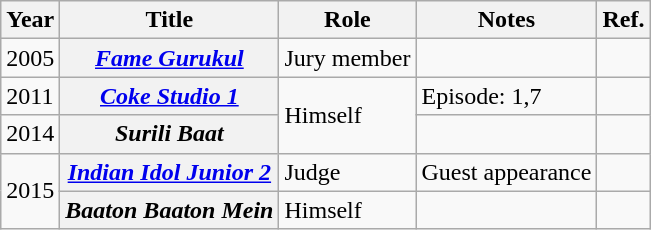<table class="wikitable sortable plainrowheaders">
<tr style="text-align: center;">
<th scope="col">Year</th>
<th scope="col">Title</th>
<th scope="col">Role</th>
<th scope="col" class="unsortable">Notes</th>
<th scope="col" class="unsortable">Ref.</th>
</tr>
<tr>
<td>2005</td>
<th scope="row"><em><a href='#'>Fame Gurukul</a></em></th>
<td>Jury member</td>
<td></td>
<td></td>
</tr>
<tr>
<td>2011</td>
<th scope="row"><em><a href='#'>Coke Studio 1</a></em></th>
<td rowspan="2">Himself</td>
<td>Episode: 1,7</td>
<td></td>
</tr>
<tr>
<td>2014</td>
<th scope="row"><em>Surili Baat</em></th>
<td></td>
<td></td>
</tr>
<tr>
<td rowspan="2">2015</td>
<th scope="row"><em><a href='#'>Indian Idol Junior 2</a></em></th>
<td>Judge</td>
<td>Guest appearance</td>
<td></td>
</tr>
<tr>
<th scope="row"><em>Baaton Baaton Mein</em></th>
<td>Himself</td>
<td></td>
<td></td>
</tr>
</table>
